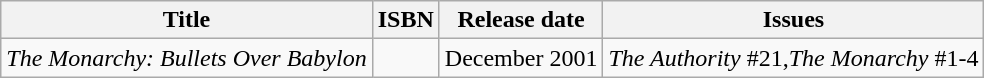<table class="wikitable">
<tr>
<th>Title</th>
<th>ISBN</th>
<th>Release date</th>
<th>Issues</th>
</tr>
<tr>
<td><em>The Monarchy: Bullets Over Babylon</em></td>
<td></td>
<td>December 2001</td>
<td><em>The Authority</em> #21,<em>The Monarchy</em> #1-4</td>
</tr>
</table>
